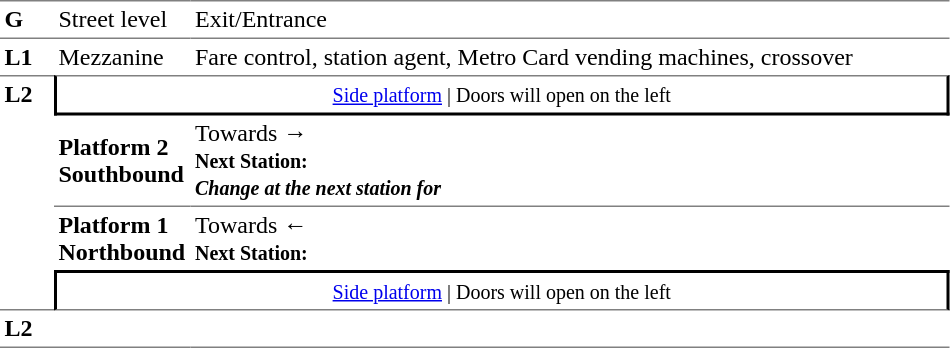<table table border=0 cellspacing=0 cellpadding=3>
<tr>
<td style="border-bottom:solid 1px gray;border-top:solid 1px gray;" width=30 valign=top><strong>G</strong></td>
<td style="border-top:solid 1px gray;border-bottom:solid 1px gray;" width=85 valign=top>Street level</td>
<td style="border-top:solid 1px gray;border-bottom:solid 1px gray;" width=500 valign=top>Exit/Entrance</td>
</tr>
<tr>
<td valign=top><strong>L1</strong></td>
<td valign=top>Mezzanine</td>
<td valign=top>Fare control, station agent, Metro Card vending machines, crossover<br></td>
</tr>
<tr>
<td style="border-top:solid 1px gray;border-bottom:solid 1px gray;" width=30 rowspan=4 valign=top><strong>L2</strong></td>
<td style="border-top:solid 1px gray;border-right:solid 2px black;border-left:solid 2px black;border-bottom:solid 2px black;text-align:center;" colspan=2><small><a href='#'>Side platform</a> | Doors will open on the left </small></td>
</tr>
<tr>
<td style="border-bottom:solid 1px gray;" width=85><span><strong>Platform 2</strong><br><strong>Southbound</strong></span></td>
<td style="border-bottom:solid 1px gray;" width=500>Towards → <br><small><strong>Next Station:</strong> <br><strong><em>Change at the next station for </em></strong></small></td>
</tr>
<tr>
<td><span><strong>Platform 1</strong><br><strong>Northbound</strong></span></td>
<td>Towards ← <br><small><strong>Next Station:</strong> </small></td>
</tr>
<tr>
<td style="border-top:solid 2px black;border-right:solid 2px black;border-left:solid 2px black;border-bottom:solid 1px gray;" colspan=2  align=center><small><a href='#'>Side platform</a> | Doors will open on the left </small></td>
</tr>
<tr>
<td style="border-bottom:solid 1px gray;" width=30 rowspan=2 valign=top><strong>L2</strong></td>
<td style="border-bottom:solid 1px gray;" width=85></td>
<td style="border-bottom:solid 1px gray;" width=500></td>
</tr>
<tr>
</tr>
</table>
